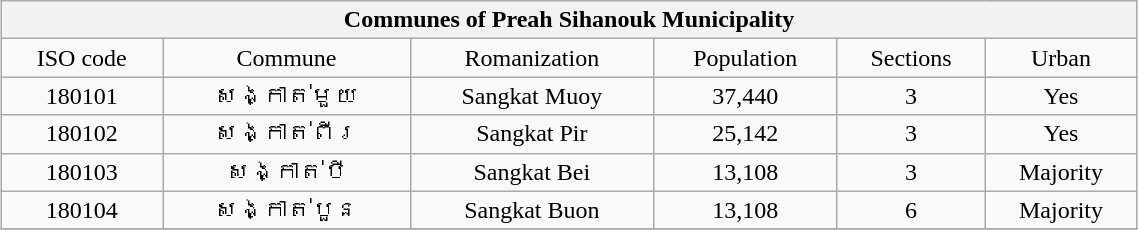<table class="wikitable" style="text-align:center; margin: auto; width:60%">
<tr>
<th colspan="22">Communes of Preah Sihanouk Municipality</th>
</tr>
<tr>
<td>ISO code</td>
<td>Commune</td>
<td>Romanization</td>
<td>Population</td>
<td>Sections</td>
<td>Urban</td>
</tr>
<tr>
<td>180101</td>
<td>សង្កាត់មួយ</td>
<td>Sangkat Muoy</td>
<td>37,440</td>
<td>3</td>
<td>Yes</td>
</tr>
<tr>
<td>180102</td>
<td>សង្កាត់ពីរ</td>
<td>Sangkat Pir</td>
<td>25,142</td>
<td>3</td>
<td>Yes</td>
</tr>
<tr>
<td>180103</td>
<td>សង្កាត់បី</td>
<td>Sangkat Bei</td>
<td>13,108</td>
<td>3</td>
<td>Majority</td>
</tr>
<tr>
<td>180104</td>
<td>សង្កាត់បួន</td>
<td>Sangkat Buon</td>
<td>13,108</td>
<td>6</td>
<td>Majority</td>
</tr>
<tr>
</tr>
</table>
